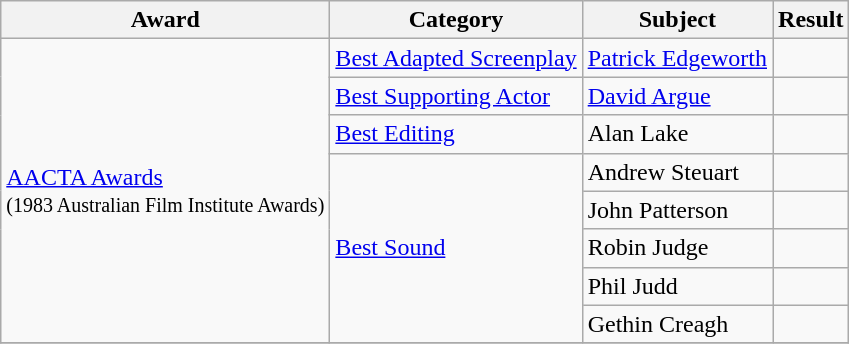<table class="wikitable">
<tr>
<th>Award</th>
<th>Category</th>
<th>Subject</th>
<th>Result</th>
</tr>
<tr>
<td rowspan=8><a href='#'>AACTA Awards</a><br><small>(1983 Australian Film Institute Awards)</small></td>
<td><a href='#'>Best Adapted Screenplay</a></td>
<td><a href='#'>Patrick Edgeworth</a></td>
<td></td>
</tr>
<tr>
<td><a href='#'>Best Supporting Actor</a></td>
<td><a href='#'>David Argue</a></td>
<td></td>
</tr>
<tr>
<td><a href='#'>Best Editing</a></td>
<td>Alan Lake</td>
<td></td>
</tr>
<tr>
<td rowspan=5><a href='#'>Best Sound</a></td>
<td>Andrew Steuart</td>
<td></td>
</tr>
<tr>
<td>John Patterson</td>
<td></td>
</tr>
<tr>
<td>Robin Judge</td>
<td></td>
</tr>
<tr>
<td>Phil Judd</td>
<td></td>
</tr>
<tr>
<td>Gethin Creagh</td>
<td></td>
</tr>
<tr>
</tr>
</table>
